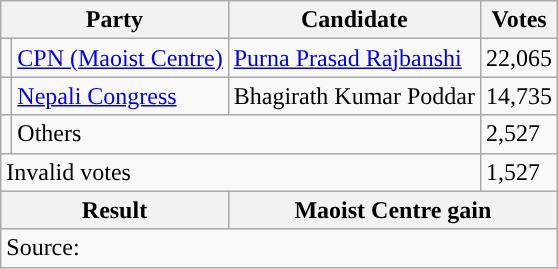<table class="wikitable">
<tr>
<th colspan="2">Party</th>
<th>Candidate</th>
<th>Votes</th>
</tr>
<tr>
<td style="background-color:"></td>
<td><a href='#'>CPN (Maoist Centre)</a></td>
<td><a href='#'>Purna Prasad Rajbanshi</a></td>
<td>22,065</td>
</tr>
<tr>
<td style="background-color:"></td>
<td><a href='#'>Nepali Congress</a></td>
<td>Bhagirath Kumar Poddar</td>
<td>14,735</td>
</tr>
<tr>
<td></td>
<td colspan="2">Others</td>
<td>2,527</td>
</tr>
<tr>
<td colspan="3">Invalid votes</td>
<td>1,527</td>
</tr>
<tr>
<th colspan="2">Result</th>
<th colspan="2">Maoist Centre gain</th>
</tr>
<tr>
<td colspan="4">Source: </td>
</tr>
</table>
